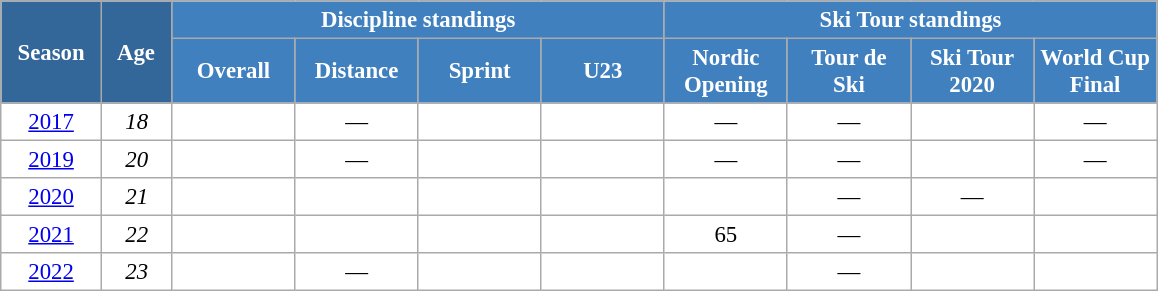<table class="wikitable" style="font-size:95%; text-align:center; border:grey solid 1px; border-collapse:collapse; background:#ffffff;">
<tr>
<th style="background-color:#369; color:white; width:60px;" rowspan="2"> Season </th>
<th style="background-color:#369; color:white; width:40px;" rowspan="2"> Age </th>
<th style="background-color:#4180be; color:white;" colspan="4">Discipline standings</th>
<th style="background-color:#4180be; color:white;" colspan="4">Ski Tour standings</th>
</tr>
<tr>
<th style="background-color:#4180be; color:white; width:75px;">Overall</th>
<th style="background-color:#4180be; color:white; width:75px;">Distance</th>
<th style="background-color:#4180be; color:white; width:75px;">Sprint</th>
<th style="background-color:#4180be; color:white; width:75px;">U23</th>
<th style="background-color:#4180be; color:white; width:75px;">Nordic<br>Opening</th>
<th style="background-color:#4180be; color:white; width:75px;">Tour de<br>Ski</th>
<th style="background-color:#4180be; color:white; width:75px;">Ski Tour<br>2020</th>
<th style="background-color:#4180be; color:white; width:75px;">World Cup<br>Final</th>
</tr>
<tr>
<td><a href='#'>2017</a></td>
<td><em>18</em></td>
<td></td>
<td>—</td>
<td></td>
<td></td>
<td>—</td>
<td>—</td>
<td></td>
<td>—</td>
</tr>
<tr>
<td><a href='#'>2019</a></td>
<td><em>20</em></td>
<td></td>
<td>—</td>
<td></td>
<td></td>
<td>—</td>
<td>—</td>
<td></td>
<td>—</td>
</tr>
<tr>
<td><a href='#'>2020</a></td>
<td><em>21</em></td>
<td></td>
<td></td>
<td></td>
<td></td>
<td></td>
<td>—</td>
<td>—</td>
<td></td>
</tr>
<tr>
<td><a href='#'>2021</a></td>
<td><em>22</em></td>
<td></td>
<td></td>
<td></td>
<td></td>
<td>65</td>
<td>—</td>
<td></td>
<td></td>
</tr>
<tr>
<td><a href='#'>2022</a></td>
<td><em>23</em></td>
<td></td>
<td>—</td>
<td></td>
<td></td>
<td></td>
<td>—</td>
<td></td>
<td></td>
</tr>
</table>
